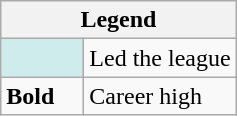<table class="wikitable mw-collapsible mw-collapsed">
<tr>
<th colspan="2">Legend</th>
</tr>
<tr>
<td style="background:#cfecec; width:3em;"></td>
<td>Led the league</td>
</tr>
<tr>
<td><strong>Bold</strong></td>
<td>Career high</td>
</tr>
</table>
